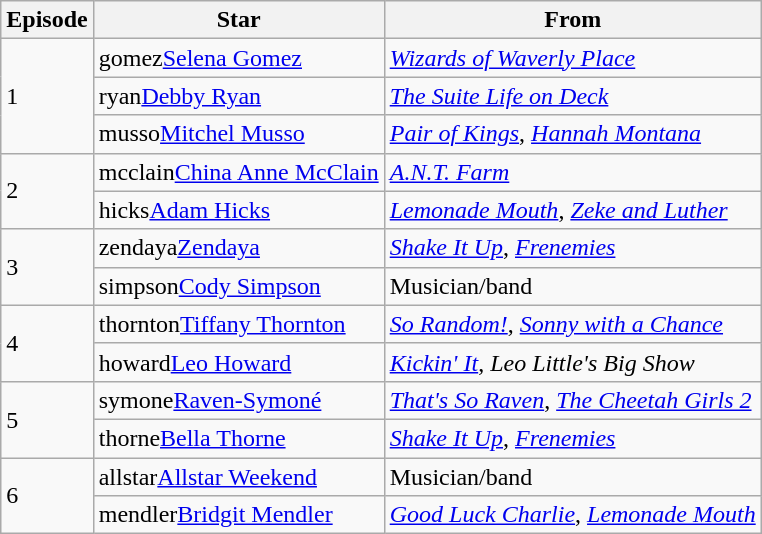<table class="wikitable sortable">
<tr>
<th>Episode</th>
<th>Star</th>
<th>From</th>
</tr>
<tr>
<td rowspan=3>1</td>
<td><span>gomez</span><a href='#'>Selena Gomez</a></td>
<td><em><a href='#'>Wizards of Waverly Place</a></em></td>
</tr>
<tr>
<td><span>ryan</span><a href='#'>Debby Ryan</a></td>
<td><em><a href='#'>The Suite Life on Deck</a></em></td>
</tr>
<tr>
<td><span>musso</span><a href='#'>Mitchel Musso</a></td>
<td><em><a href='#'>Pair of Kings</a></em>, <em><a href='#'>Hannah Montana</a></em></td>
</tr>
<tr>
<td rowspan=2>2</td>
<td><span>mcclain</span><a href='#'>China Anne McClain</a></td>
<td><em><a href='#'>A.N.T. Farm</a></em></td>
</tr>
<tr>
<td><span>hicks</span><a href='#'>Adam Hicks</a></td>
<td><em><a href='#'>Lemonade Mouth</a></em>, <em><a href='#'>Zeke and Luther</a></em></td>
</tr>
<tr>
<td rowspan=2>3</td>
<td><span>zendaya</span><a href='#'>Zendaya</a></td>
<td><em><a href='#'>Shake It Up</a></em>, <em><a href='#'>Frenemies</a></em></td>
</tr>
<tr>
<td><span>simpson</span><a href='#'>Cody Simpson</a></td>
<td>Musician/band</td>
</tr>
<tr>
<td rowspan=2>4</td>
<td><span>thornton</span><a href='#'>Tiffany Thornton</a></td>
<td><em><a href='#'>So Random!</a></em>, <em><a href='#'>Sonny with a Chance</a></em></td>
</tr>
<tr>
<td><span>howard</span><a href='#'>Leo Howard</a></td>
<td><em><a href='#'>Kickin' It</a></em>, <em>Leo Little's Big Show</em></td>
</tr>
<tr>
<td rowspan=2>5</td>
<td><span>symone</span><a href='#'>Raven-Symoné</a></td>
<td><em><a href='#'>That's So Raven</a></em>, <em><a href='#'>The Cheetah Girls 2</a></em></td>
</tr>
<tr>
<td><span>thorne</span><a href='#'>Bella Thorne</a></td>
<td><em><a href='#'>Shake It Up</a></em>, <em><a href='#'>Frenemies</a></em></td>
</tr>
<tr>
<td rowspan=2>6</td>
<td><span>allstar</span><a href='#'>Allstar Weekend</a></td>
<td>Musician/band</td>
</tr>
<tr>
<td><span>mendler</span><a href='#'>Bridgit Mendler</a></td>
<td><em><a href='#'>Good Luck Charlie</a></em>, <em><a href='#'>Lemonade Mouth</a></em></td>
</tr>
</table>
